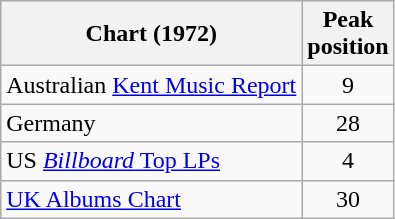<table class="wikitable">
<tr>
<th>Chart (1972)</th>
<th>Peak<br>position</th>
</tr>
<tr>
<td>Australian <a href='#'>Kent Music Report</a></td>
<td style="text-align:center;">9</td>
</tr>
<tr>
<td>Germany</td>
<td style="text-align:center;">28</td>
</tr>
<tr>
<td>US <a href='#'><em>Billboard</em> Top LPs</a></td>
<td style="text-align:center;">4</td>
</tr>
<tr>
<td><a href='#'>UK Albums Chart</a></td>
<td style="text-align:center;">30</td>
</tr>
</table>
